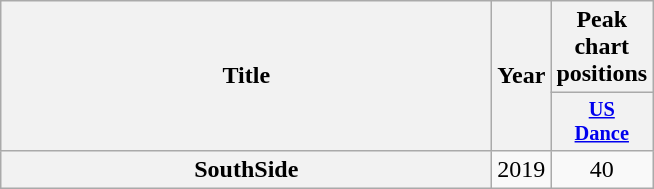<table class="wikitable plainrowheaders" style="text-align:center;">
<tr>
<th scope="col" style="width:20em;" rowspan="2">Title</th>
<th scope="col" style="width:1em;" rowspan="2">Year</th>
<th scope="col">Peak chart positions</th>
</tr>
<tr>
<th scope="col" style="width:3em;font-size:85%;"><a href='#'>US</a><br><a href='#'>Dance</a></th>
</tr>
<tr>
<th scope="row">SouthSide<br></th>
<td>2019</td>
<td>40</td>
</tr>
</table>
